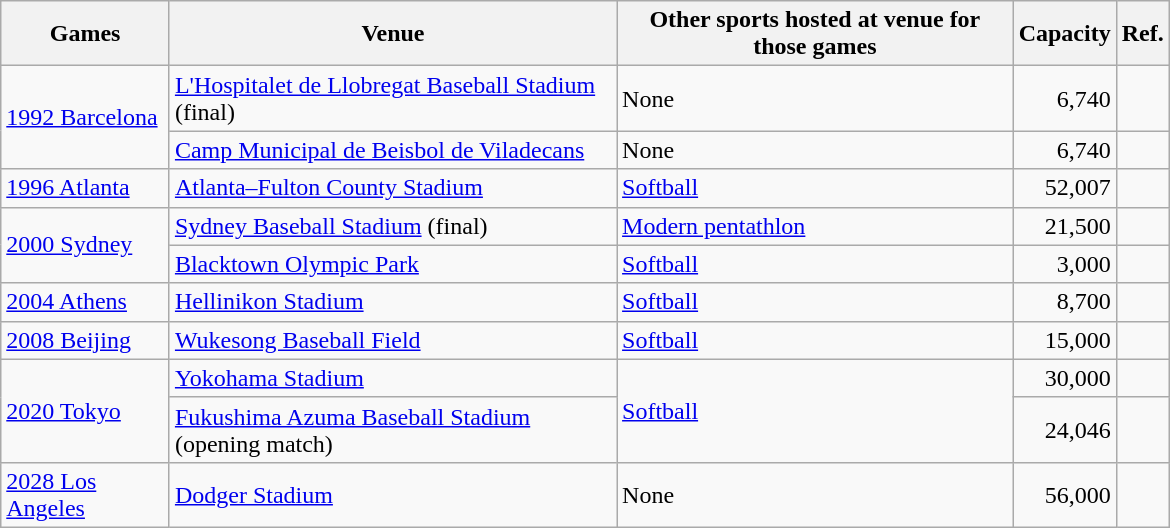<table class="wikitable sortable" width=780px>
<tr>
<th>Games</th>
<th>Venue</th>
<th>Other sports hosted at venue for those games</th>
<th>Capacity</th>
<th>Ref.</th>
</tr>
<tr>
<td rowspan="2"><a href='#'>1992 Barcelona</a></td>
<td><a href='#'>L'Hospitalet de Llobregat Baseball Stadium</a> (final)</td>
<td>None</td>
<td align="right">6,740</td>
<td align=center></td>
</tr>
<tr>
<td><a href='#'>Camp Municipal de Beisbol de Viladecans</a></td>
<td>None</td>
<td align="right">6,740</td>
<td align=center></td>
</tr>
<tr>
<td><a href='#'>1996 Atlanta</a></td>
<td><a href='#'>Atlanta–Fulton County Stadium</a></td>
<td><a href='#'>Softball</a></td>
<td align="right">52,007</td>
<td align=center></td>
</tr>
<tr>
<td rowspan="2"><a href='#'>2000 Sydney</a></td>
<td><a href='#'>Sydney Baseball Stadium</a> (final)</td>
<td><a href='#'>Modern pentathlon</a></td>
<td align="right">21,500</td>
<td align=center></td>
</tr>
<tr>
<td><a href='#'>Blacktown Olympic Park</a></td>
<td><a href='#'>Softball</a></td>
<td align="right">3,000</td>
<td align=center></td>
</tr>
<tr>
<td><a href='#'>2004 Athens</a></td>
<td><a href='#'>Hellinikon Stadium</a></td>
<td><a href='#'>Softball</a></td>
<td align="right">8,700</td>
<td align=center></td>
</tr>
<tr>
<td><a href='#'>2008 Beijing</a></td>
<td><a href='#'>Wukesong Baseball Field</a></td>
<td><a href='#'>Softball</a></td>
<td align="right">15,000</td>
<td align=center></td>
</tr>
<tr>
<td rowspan="2"><a href='#'>2020 Tokyo</a></td>
<td><a href='#'>Yokohama Stadium</a></td>
<td rowspan="2"><a href='#'>Softball</a></td>
<td align="right">30,000</td>
<td align=center></td>
</tr>
<tr>
<td><a href='#'>Fukushima Azuma Baseball Stadium</a> (opening match)</td>
<td align="right">24,046</td>
<td align=center></td>
</tr>
<tr>
<td><a href='#'>2028 Los Angeles</a></td>
<td><a href='#'>Dodger Stadium</a></td>
<td>None</td>
<td align="right">56,000</td>
<td align=center></td>
</tr>
</table>
